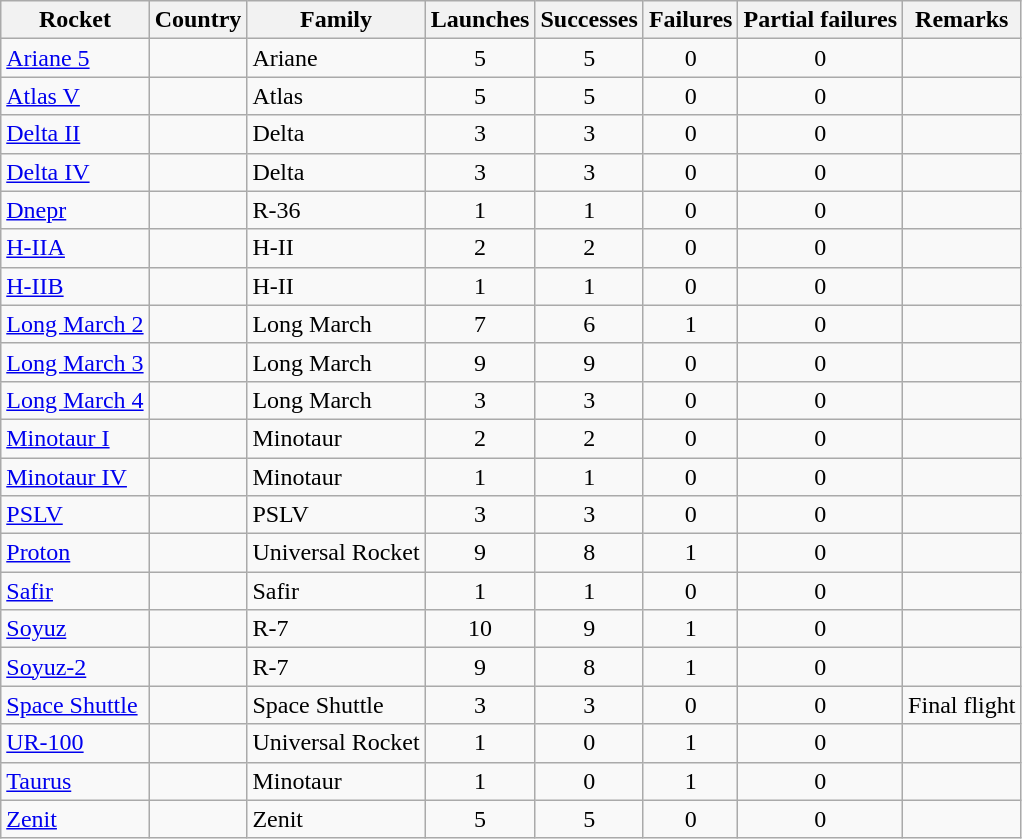<table class="wikitable sortable collapsible collapsed" style=text-align:center>
<tr>
<th>Rocket</th>
<th>Country</th>
<th>Family</th>
<th>Launches</th>
<th>Successes</th>
<th>Failures</th>
<th>Partial failures</th>
<th>Remarks</th>
</tr>
<tr>
<td align=left><a href='#'>Ariane 5</a></td>
<td align=left></td>
<td align=left>Ariane</td>
<td>5</td>
<td>5</td>
<td>0</td>
<td>0</td>
<td></td>
</tr>
<tr>
<td align=left><a href='#'>Atlas V</a></td>
<td align=left></td>
<td align=left>Atlas</td>
<td>5</td>
<td>5</td>
<td>0</td>
<td>0</td>
<td></td>
</tr>
<tr>
<td align=left><a href='#'>Delta II</a></td>
<td align=left></td>
<td align=left>Delta</td>
<td>3</td>
<td>3</td>
<td>0</td>
<td>0</td>
<td></td>
</tr>
<tr>
<td align=left><a href='#'>Delta IV</a></td>
<td align=left></td>
<td align=left>Delta</td>
<td>3</td>
<td>3</td>
<td>0</td>
<td>0</td>
<td></td>
</tr>
<tr>
<td align=left><a href='#'>Dnepr</a></td>
<td align=left></td>
<td align=left>R-36</td>
<td>1</td>
<td>1</td>
<td>0</td>
<td>0</td>
<td></td>
</tr>
<tr>
<td align=left><a href='#'>H-IIA</a></td>
<td align=left></td>
<td align=left>H-II</td>
<td>2</td>
<td>2</td>
<td>0</td>
<td>0</td>
<td></td>
</tr>
<tr>
<td align=left><a href='#'>H-IIB</a></td>
<td align=left></td>
<td align=left>H-II</td>
<td>1</td>
<td>1</td>
<td>0</td>
<td>0</td>
<td></td>
</tr>
<tr>
<td align=left><a href='#'>Long March 2</a></td>
<td align=left></td>
<td align=left>Long March</td>
<td>7</td>
<td>6</td>
<td>1</td>
<td>0</td>
<td></td>
</tr>
<tr>
<td align=left><a href='#'>Long March 3</a></td>
<td align=left></td>
<td align=left>Long March</td>
<td>9</td>
<td>9</td>
<td>0</td>
<td>0</td>
<td></td>
</tr>
<tr>
<td align=left><a href='#'>Long March 4</a></td>
<td align=left></td>
<td align=left>Long March</td>
<td>3</td>
<td>3</td>
<td>0</td>
<td>0</td>
<td></td>
</tr>
<tr>
<td align=left><a href='#'>Minotaur I</a></td>
<td align=left></td>
<td align=left>Minotaur</td>
<td>2</td>
<td>2</td>
<td>0</td>
<td>0</td>
<td></td>
</tr>
<tr>
<td align=left><a href='#'>Minotaur IV</a></td>
<td align=left></td>
<td align=left>Minotaur</td>
<td>1</td>
<td>1</td>
<td>0</td>
<td>0</td>
<td></td>
</tr>
<tr>
<td align=left><a href='#'>PSLV</a></td>
<td align=left></td>
<td align=left>PSLV</td>
<td>3</td>
<td>3</td>
<td>0</td>
<td>0</td>
<td></td>
</tr>
<tr>
<td align=left><a href='#'>Proton</a></td>
<td align=left></td>
<td align=left>Universal Rocket</td>
<td>9</td>
<td>8</td>
<td>1</td>
<td>0</td>
<td></td>
</tr>
<tr>
<td align=left><a href='#'>Safir</a></td>
<td align=left></td>
<td align=left>Safir</td>
<td>1</td>
<td>1</td>
<td>0</td>
<td>0</td>
<td></td>
</tr>
<tr>
<td align=left><a href='#'>Soyuz</a></td>
<td align=left></td>
<td align=left>R-7</td>
<td>10</td>
<td>9</td>
<td>1</td>
<td>0</td>
<td></td>
</tr>
<tr>
<td align=left><a href='#'>Soyuz-2</a></td>
<td align=left></td>
<td align=left>R-7</td>
<td>9</td>
<td>8</td>
<td>1</td>
<td>0</td>
<td></td>
</tr>
<tr>
<td align=left><a href='#'>Space Shuttle</a></td>
<td align=left></td>
<td align=left>Space Shuttle</td>
<td>3</td>
<td>3</td>
<td>0</td>
<td>0</td>
<td align=left>Final flight</td>
</tr>
<tr>
<td align=left><a href='#'>UR-100</a></td>
<td align=left></td>
<td align=left>Universal Rocket</td>
<td>1</td>
<td>0</td>
<td>1</td>
<td>0</td>
<td></td>
</tr>
<tr>
<td align=left><a href='#'>Taurus</a></td>
<td align=left></td>
<td align=left>Minotaur</td>
<td>1</td>
<td>0</td>
<td>1</td>
<td>0</td>
<td></td>
</tr>
<tr>
<td align=left><a href='#'>Zenit</a></td>
<td align=left></td>
<td align=left>Zenit</td>
<td>5</td>
<td>5</td>
<td>0</td>
<td>0</td>
<td></td>
</tr>
</table>
